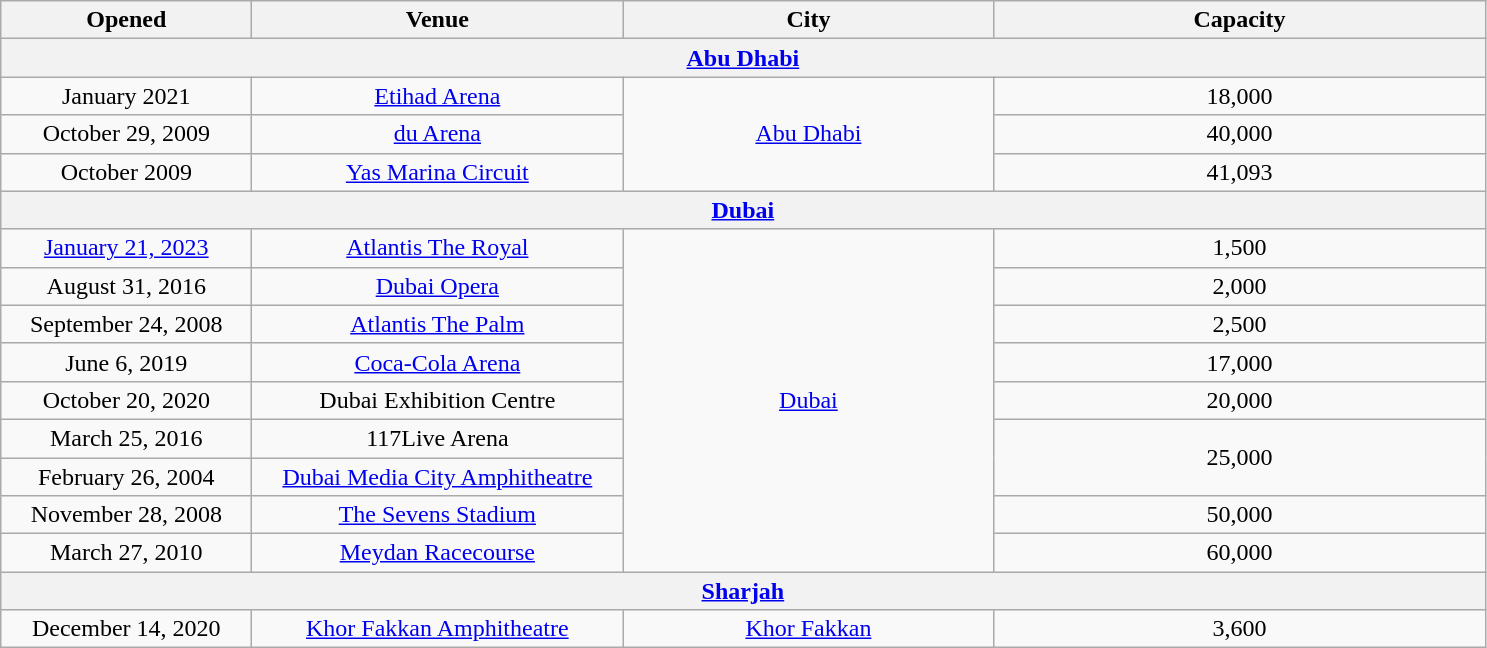<table class="sortable wikitable" style="text-align:center;">
<tr>
<th scope="col" style="width:10em;">Opened</th>
<th scope="col" style="width:15em;">Venue</th>
<th scope="col" style="width:15em;">City</th>
<th scope="col" style="width:20em;">Capacity</th>
</tr>
<tr>
<th colspan="4"><a href='#'>Abu Dhabi</a></th>
</tr>
<tr>
<td>January 2021</td>
<td><a href='#'>Etihad Arena</a></td>
<td rowspan="3"><a href='#'>Abu Dhabi</a></td>
<td>18,000</td>
</tr>
<tr>
<td>October 29, 2009</td>
<td><a href='#'>du Arena</a></td>
<td>40,000</td>
</tr>
<tr>
<td>October 2009</td>
<td><a href='#'>Yas Marina Circuit</a></td>
<td>41,093</td>
</tr>
<tr>
<th colspan="4"><a href='#'>Dubai</a></th>
</tr>
<tr>
<td><a href='#'>January 21, 2023</a></td>
<td><a href='#'>Atlantis The Royal</a></td>
<td rowspan="9"><a href='#'>Dubai</a></td>
<td>1,500</td>
</tr>
<tr>
<td>August 31, 2016</td>
<td><a href='#'>Dubai Opera</a></td>
<td>2,000</td>
</tr>
<tr>
<td>September 24, 2008</td>
<td><a href='#'>Atlantis The Palm</a></td>
<td>2,500</td>
</tr>
<tr>
<td>June 6, 2019</td>
<td><a href='#'>Coca-Cola Arena</a></td>
<td>17,000</td>
</tr>
<tr>
<td>October 20, 2020</td>
<td>Dubai Exhibition Centre</td>
<td>20,000</td>
</tr>
<tr>
<td>March 25, 2016</td>
<td>117Live Arena</td>
<td rowspan="2">25,000</td>
</tr>
<tr>
<td>February 26, 2004</td>
<td><a href='#'>Dubai Media City Amphitheatre</a></td>
</tr>
<tr>
<td>November 28, 2008</td>
<td><a href='#'>The Sevens Stadium</a></td>
<td>50,000</td>
</tr>
<tr>
<td>March 27, 2010</td>
<td><a href='#'>Meydan Racecourse</a></td>
<td>60,000</td>
</tr>
<tr>
<th colspan="4"><a href='#'>Sharjah</a></th>
</tr>
<tr>
<td>December 14, 2020</td>
<td><a href='#'>Khor Fakkan Amphitheatre</a></td>
<td><a href='#'>Khor Fakkan</a></td>
<td>3,600</td>
</tr>
</table>
